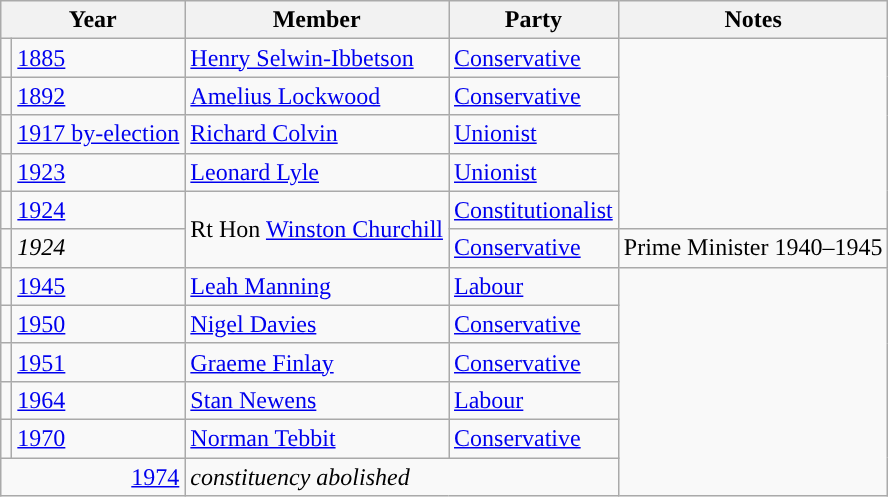<table class="wikitable">
<tr>
<th colspan="2">Year</th>
<th>Member</th>
<th>Party</th>
<th>Notes</th>
</tr>
<tr>
<td style="color:inherit;background-color: "></td>
<td><a href='#'>1885</a></td>
<td><a href='#'>Henry Selwin-Ibbetson</a></td>
<td><a href='#'>Conservative</a></td>
</tr>
<tr>
<td style="color:inherit;background-color: "></td>
<td><a href='#'>1892</a></td>
<td><a href='#'>Amelius Lockwood</a></td>
<td><a href='#'>Conservative</a></td>
</tr>
<tr>
<td style="color:inherit;background-color: "></td>
<td><a href='#'>1917 by-election</a></td>
<td><a href='#'>Richard Colvin</a></td>
<td><a href='#'>Unionist</a></td>
</tr>
<tr>
<td style="color:inherit;background-color: "></td>
<td><a href='#'>1923</a></td>
<td><a href='#'>Leonard Lyle</a></td>
<td><a href='#'>Unionist</a></td>
</tr>
<tr>
<td style="color:inherit;background-color: "></td>
<td><a href='#'>1924</a></td>
<td rowspan="2">Rt Hon <a href='#'>Winston Churchill</a></td>
<td><a href='#'>Constitutionalist</a></td>
</tr>
<tr>
<td style="color:inherit;background-color: "></td>
<td><em>1924</em></td>
<td><a href='#'>Conservative</a></td>
<td>Prime Minister 1940–1945</td>
</tr>
<tr>
<td style="color:inherit;background-color: "></td>
<td><a href='#'>1945</a></td>
<td><a href='#'>Leah Manning</a></td>
<td><a href='#'>Labour</a></td>
</tr>
<tr>
<td style="color:inherit;background-color: "></td>
<td><a href='#'>1950</a></td>
<td><a href='#'>Nigel Davies</a></td>
<td><a href='#'>Conservative</a></td>
</tr>
<tr>
<td style="color:inherit;background-color: "></td>
<td><a href='#'>1951</a></td>
<td><a href='#'>Graeme Finlay</a></td>
<td><a href='#'>Conservative</a></td>
</tr>
<tr>
<td style="color:inherit;background-color: "></td>
<td><a href='#'>1964</a></td>
<td><a href='#'>Stan Newens</a></td>
<td><a href='#'>Labour</a></td>
</tr>
<tr>
<td style="color:inherit;background-color: "></td>
<td><a href='#'>1970</a></td>
<td><a href='#'>Norman Tebbit</a></td>
<td><a href='#'>Conservative</a></td>
</tr>
<tr>
<td colspan="2" style="text-align:right;"><a href='#'>1974</a></td>
<td colspan="2"><em>constituency abolished</em></td>
</tr>
</table>
